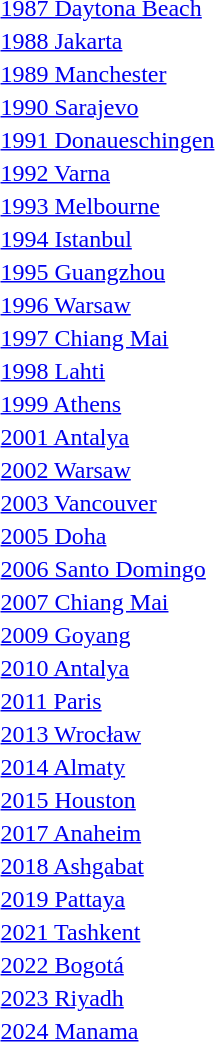<table>
<tr>
<td><a href='#'>1987 Daytona Beach</a></td>
<td></td>
<td></td>
<td></td>
</tr>
<tr>
<td><a href='#'>1988 Jakarta</a></td>
<td></td>
<td></td>
<td></td>
</tr>
<tr>
<td><a href='#'>1989 Manchester</a></td>
<td></td>
<td></td>
<td></td>
</tr>
<tr>
<td><a href='#'>1990 Sarajevo</a></td>
<td></td>
<td></td>
<td></td>
</tr>
<tr>
<td><a href='#'>1991 Donaueschingen</a></td>
<td></td>
<td></td>
<td></td>
</tr>
<tr>
<td><a href='#'>1992 Varna</a></td>
<td></td>
<td></td>
<td></td>
</tr>
<tr>
<td><a href='#'>1993 Melbourne</a></td>
<td></td>
<td></td>
<td></td>
</tr>
<tr>
<td><a href='#'>1994 Istanbul</a></td>
<td></td>
<td></td>
<td></td>
</tr>
<tr>
<td><a href='#'>1995 Guangzhou</a></td>
<td></td>
<td></td>
<td></td>
</tr>
<tr>
<td><a href='#'>1996 Warsaw</a></td>
<td></td>
<td></td>
<td></td>
</tr>
<tr>
<td><a href='#'>1997 Chiang Mai</a></td>
<td></td>
<td></td>
<td></td>
</tr>
<tr>
<td><a href='#'>1998 Lahti</a></td>
<td></td>
<td></td>
<td></td>
</tr>
<tr>
<td><a href='#'>1999 Athens</a></td>
<td></td>
<td></td>
<td></td>
</tr>
<tr>
<td><a href='#'>2001 Antalya</a></td>
<td></td>
<td></td>
<td></td>
</tr>
<tr>
<td><a href='#'>2002 Warsaw</a></td>
<td></td>
<td></td>
<td></td>
</tr>
<tr>
<td><a href='#'>2003 Vancouver</a></td>
<td></td>
<td></td>
<td></td>
</tr>
<tr>
<td><a href='#'>2005 Doha</a></td>
<td></td>
<td></td>
<td></td>
</tr>
<tr>
<td><a href='#'>2006 Santo Domingo</a></td>
<td></td>
<td></td>
<td></td>
</tr>
<tr>
<td><a href='#'>2007 Chiang Mai</a></td>
<td></td>
<td></td>
<td></td>
</tr>
<tr>
<td><a href='#'>2009 Goyang</a></td>
<td></td>
<td></td>
<td></td>
</tr>
<tr>
<td><a href='#'>2010 Antalya</a></td>
<td></td>
<td></td>
<td></td>
</tr>
<tr>
<td><a href='#'>2011 Paris</a></td>
<td></td>
<td></td>
<td></td>
</tr>
<tr>
<td><a href='#'>2013 Wrocław</a></td>
<td></td>
<td></td>
<td></td>
</tr>
<tr>
<td><a href='#'>2014 Almaty</a></td>
<td></td>
<td></td>
<td></td>
</tr>
<tr>
<td><a href='#'>2015 Houston</a></td>
<td></td>
<td></td>
<td></td>
</tr>
<tr>
<td><a href='#'>2017 Anaheim</a></td>
<td></td>
<td></td>
<td></td>
</tr>
<tr>
<td><a href='#'>2018 Ashgabat</a></td>
<td></td>
<td></td>
<td></td>
</tr>
<tr>
<td><a href='#'>2019 Pattaya</a></td>
<td></td>
<td></td>
<td></td>
</tr>
<tr>
<td><a href='#'>2021 Tashkent</a></td>
<td></td>
<td></td>
<td></td>
</tr>
<tr>
<td><a href='#'>2022 Bogotá</a></td>
<td></td>
<td></td>
<td></td>
</tr>
<tr>
<td><a href='#'>2023 Riyadh</a></td>
<td></td>
<td></td>
<td></td>
</tr>
<tr>
<td><a href='#'>2024 Manama</a></td>
<td></td>
<td></td>
<td></td>
</tr>
</table>
